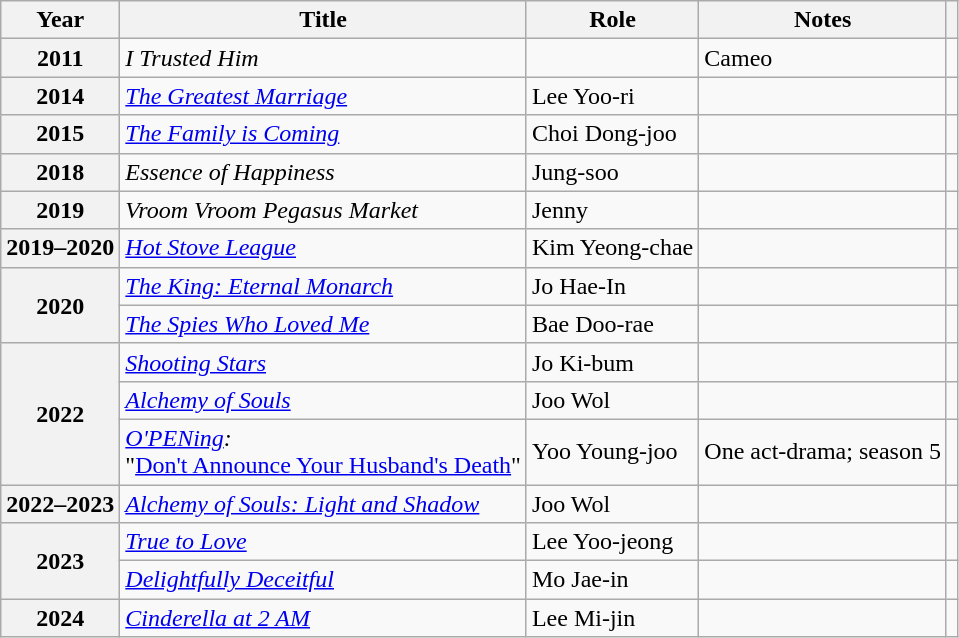<table class="wikitable plainrowheaders sortable">
<tr>
<th scope="col">Year</th>
<th scope="col">Title</th>
<th scope="col">Role</th>
<th scope="col">Notes</th>
<th scope="col" class="unsortable"></th>
</tr>
<tr>
<th scope="row">2011</th>
<td><em>I Trusted Him</em></td>
<td></td>
<td>Cameo</td>
<td style="text-align:center"></td>
</tr>
<tr>
<th scope="row">2014</th>
<td><em><a href='#'>The Greatest Marriage</a></em></td>
<td>Lee Yoo-ri</td>
<td></td>
<td style="text-align:center"></td>
</tr>
<tr>
<th scope="row">2015</th>
<td><em><a href='#'>The Family is Coming</a></em></td>
<td>Choi Dong-joo</td>
<td></td>
<td style="text-align:center"></td>
</tr>
<tr>
<th scope="row">2018</th>
<td><em>Essence of Happiness</em></td>
<td>Jung-soo</td>
<td></td>
<td style="text-align:center"></td>
</tr>
<tr>
<th scope="row">2019</th>
<td><em>Vroom Vroom Pegasus Market</em></td>
<td>Jenny</td>
<td></td>
<td style="text-align:center"></td>
</tr>
<tr>
<th scope="row">2019–2020</th>
<td><em><a href='#'>Hot Stove League</a></em></td>
<td>Kim Yeong-chae</td>
<td></td>
<td style="text-align:center"></td>
</tr>
<tr>
<th scope="row" rowspan="2">2020</th>
<td><em><a href='#'>The King: Eternal Monarch</a></em></td>
<td>Jo Hae-In</td>
<td></td>
<td style="text-align:center"></td>
</tr>
<tr>
<td><em><a href='#'>The Spies Who Loved Me</a></em></td>
<td>Bae Doo-rae</td>
<td></td>
<td style="text-align:center"></td>
</tr>
<tr>
<th scope="row" rowspan="3">2022</th>
<td><em><a href='#'>Shooting Stars</a></em></td>
<td>Jo Ki-bum</td>
<td></td>
<td style="text-align:center"></td>
</tr>
<tr>
<td><em><a href='#'>Alchemy of Souls</a></em></td>
<td>Joo Wol</td>
<td></td>
<td style="text-align:center"></td>
</tr>
<tr>
<td><em><a href='#'>O'PENing</a>:</em><br>"<a href='#'>Don't Announce Your Husband's Death</a>"</td>
<td>Yoo Young-joo</td>
<td>One act-drama; season 5</td>
<td style="text-align:center"></td>
</tr>
<tr>
<th scope="row">2022–2023</th>
<td><em><a href='#'>Alchemy of Souls: Light and Shadow</a></em></td>
<td>Joo Wol</td>
<td></td>
<td style="text-align:center"></td>
</tr>
<tr>
<th scope="row" rowspan=2>2023</th>
<td><em><a href='#'>True to Love</a></em></td>
<td>Lee Yoo-jeong</td>
<td></td>
<td style="text-align:center"></td>
</tr>
<tr>
<td><em><a href='#'>Delightfully Deceitful</a></em></td>
<td>Mo Jae-in</td>
<td></td>
<td style="text-align:center"></td>
</tr>
<tr>
<th scope="row">2024</th>
<td><em><a href='#'>Cinderella at 2 AM</a></em></td>
<td>Lee Mi-jin</td>
<td></td>
<td style="text-align:center"></td>
</tr>
</table>
